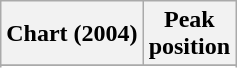<table class="wikitable sortable plainrowheaders" style="text-align:center">
<tr>
<th>Chart (2004)</th>
<th>Peak<br>position</th>
</tr>
<tr>
</tr>
<tr>
</tr>
<tr>
</tr>
<tr>
</tr>
<tr>
</tr>
<tr>
</tr>
<tr>
</tr>
<tr>
</tr>
<tr>
</tr>
<tr>
</tr>
</table>
